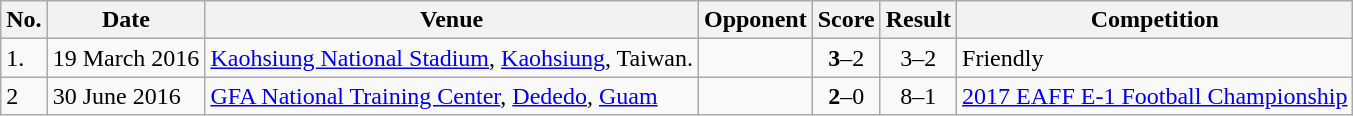<table class="wikitable">
<tr>
<th>No.</th>
<th>Date</th>
<th>Venue</th>
<th>Opponent</th>
<th>Score</th>
<th>Result</th>
<th>Competition</th>
</tr>
<tr>
<td>1.</td>
<td>19 March 2016</td>
<td><a href='#'>Kaohsiung National Stadium</a>, <a href='#'>Kaohsiung</a>, Taiwan.</td>
<td></td>
<td align="center"><strong>3</strong>–2</td>
<td align="center">3–2</td>
<td>Friendly</td>
</tr>
<tr>
<td>2</td>
<td>30 June 2016</td>
<td><a href='#'>GFA National Training Center</a>, <a href='#'>Dededo</a>, <a href='#'>Guam</a></td>
<td></td>
<td align="center"><strong>2</strong>–0</td>
<td align="center">8–1</td>
<td><a href='#'>2017 EAFF E-1 Football Championship</a></td>
</tr>
</table>
